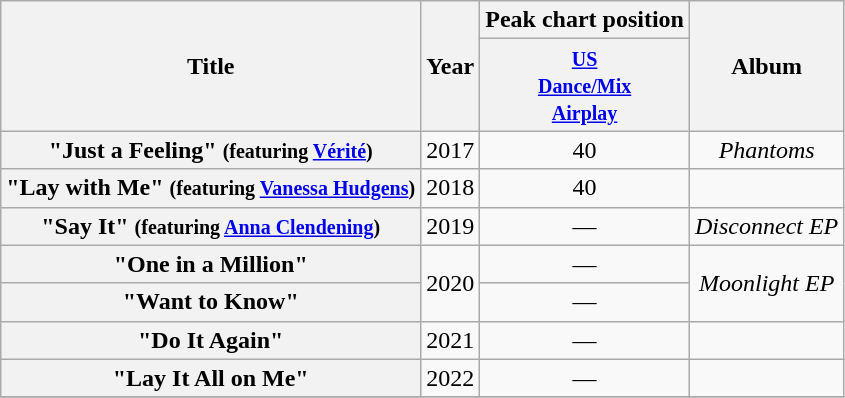<table class="wikitable plainrowheaders" style="text-align:center">
<tr>
<th rowspan="2">Title</th>
<th rowspan="2">Year</th>
<th colspan="1">Peak chart position</th>
<th rowspan="2">Album</th>
</tr>
<tr>
<th><small><a href='#'>US<br>Dance/Mix<br>Airplay</a></small><br></th>
</tr>
<tr>
<th scope="row">"Just a Feeling" <small>(featuring <a href='#'>Vérité</a>)</small></th>
<td>2017</td>
<td>40</td>
<td><em>Phantoms</em></td>
</tr>
<tr>
<th scope="row">"Lay with Me" <small>(featuring <a href='#'>Vanessa Hudgens</a>)</small></th>
<td>2018</td>
<td>40</td>
<td></td>
</tr>
<tr>
<th scope="row">"Say It" <small>(featuring <a href='#'>Anna Clendening</a>)</small></th>
<td>2019</td>
<td>—</td>
<td><em>Disconnect EP</em></td>
</tr>
<tr>
<th scope="row">"One in a Million"</th>
<td rowspan="2">2020</td>
<td>—</td>
<td rowspan="2"><em>Moonlight EP</em></td>
</tr>
<tr>
<th scope="row">"Want to Know"</th>
<td>—</td>
</tr>
<tr>
<th scope="row">"Do It Again"</th>
<td>2021</td>
<td>—</td>
<td></td>
</tr>
<tr>
<th scope="row">"Lay It All on Me" </th>
<td>2022</td>
<td>—</td>
<td></td>
</tr>
<tr>
</tr>
</table>
